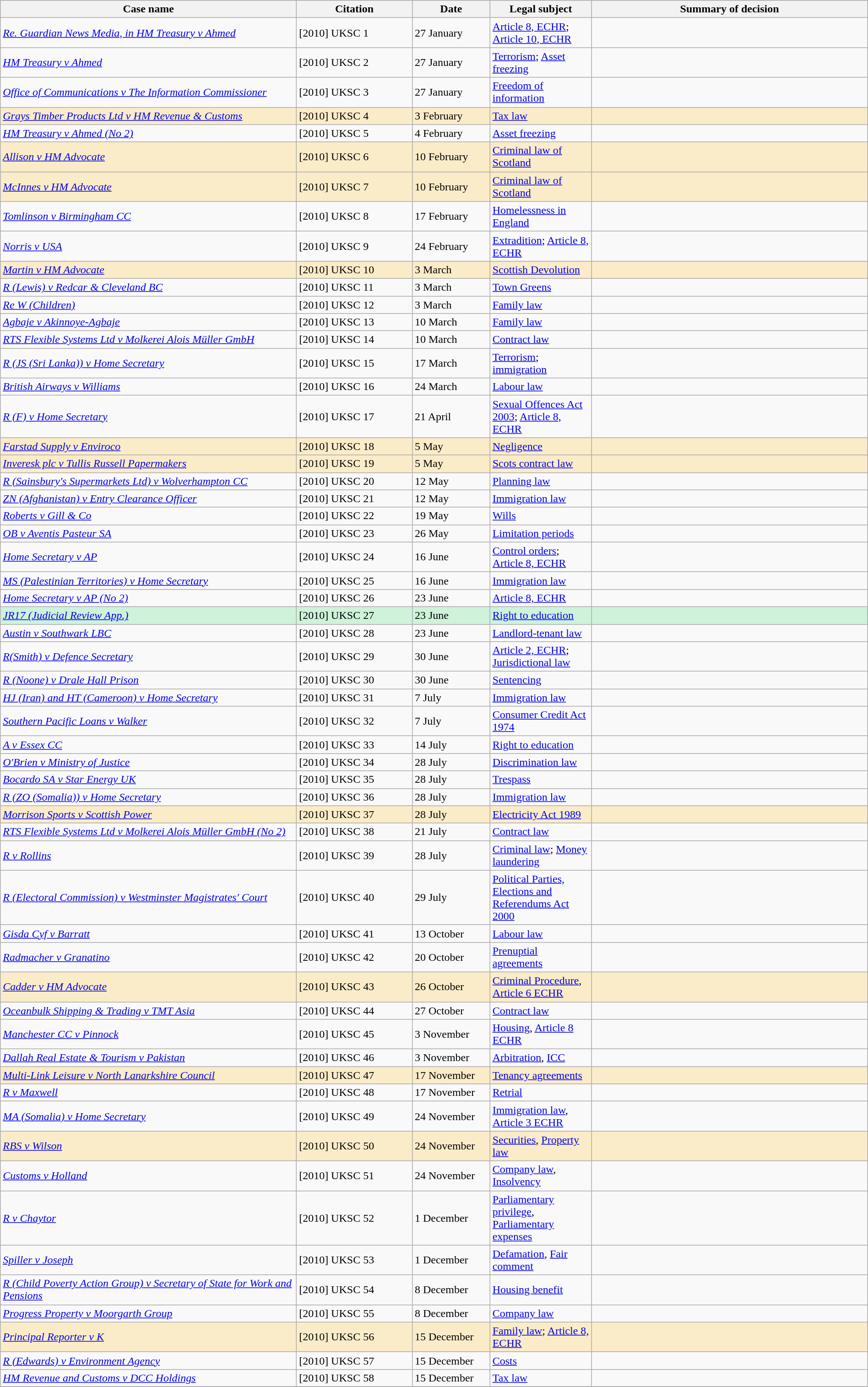<table class="wikitable sortable" style="margin: 1em auto 1em auto;">
<tr bgcolor=#DDDDDD align=center>
<th width=1200px>Case name</th>
<th width=420px>Citation</th>
<th width=200px>Date</th>
<th width=250px>Legal subject</th>
<th width=1200px>Summary of decision</th>
</tr>
<tr>
<td><em><a href='#'>Re. Guardian News Media, in HM Treasury v Ahmed</a></em></td>
<td>[2010] UKSC 1</td>
<td>27 January</td>
<td><a href='#'>Article 8, ECHR</a>; <a href='#'>Article 10, ECHR</a></td>
<td></td>
</tr>
<tr>
<td><em><a href='#'>HM Treasury v Ahmed</a></em></td>
<td>[2010] UKSC 2</td>
<td>27 January</td>
<td><a href='#'>Terrorism</a>; <a href='#'>Asset freezing</a></td>
<td> </td>
</tr>
<tr>
<td><em><a href='#'>Office of Communications v The Information Commissioner</a></em></td>
<td>[2010] UKSC 3</td>
<td>27 January</td>
<td><a href='#'>Freedom of information</a></td>
<td> </td>
</tr>
<tr>
<td bgcolor=#faecc8><em><a href='#'>Grays Timber Products Ltd v HM Revenue & Customs</a></em></td>
<td bgcolor=#faecc8>[2010] UKSC 4</td>
<td bgcolor=#faecc8>3 February</td>
<td bgcolor=#faecc8><a href='#'>Tax law</a></td>
<td bgcolor=#faecc8> </td>
</tr>
<tr>
<td><em> <a href='#'>HM Treasury v Ahmed (No 2)</a></em></td>
<td>[2010] UKSC 5</td>
<td>4 February</td>
<td><a href='#'>Asset freezing</a></td>
<td></td>
</tr>
<tr>
<td bgcolor=#faecc8><em><a href='#'>Allison v HM Advocate</a></em></td>
<td bgcolor=#faecc8>[2010] UKSC 6</td>
<td bgcolor=#faecc8>10 February</td>
<td bgcolor=#faecc8><a href='#'>Criminal law of Scotland</a></td>
<td bgcolor=#faecc8> </td>
</tr>
<tr>
<td bgcolor=#faecc8><em><a href='#'>McInnes v HM Advocate</a></em></td>
<td bgcolor=#faecc8>[2010] UKSC 7</td>
<td bgcolor=#faecc8>10 February</td>
<td bgcolor=#faecc8><a href='#'>Criminal law of Scotland</a></td>
<td bgcolor=#faecc8> </td>
</tr>
<tr>
<td><em><a href='#'>Tomlinson v Birmingham CC</a></em></td>
<td>[2010] UKSC 8</td>
<td>17 February</td>
<td><a href='#'>Homelessness in England</a></td>
<td> </td>
</tr>
<tr>
<td><em><a href='#'>Norris v USA</a></em></td>
<td>[2010] UKSC 9</td>
<td>24 February</td>
<td><a href='#'>Extradition</a>; <a href='#'>Article 8, ECHR</a></td>
<td> </td>
</tr>
<tr>
<td bgcolor=#faecc8><em><a href='#'>Martin v HM Advocate</a></em></td>
<td bgcolor=#faecc8>[2010] UKSC 10</td>
<td bgcolor=#faecc8>3 March</td>
<td bgcolor=#faecc8><a href='#'>Scottish Devolution</a></td>
<td bgcolor=#faecc8> </td>
</tr>
<tr>
<td><em><a href='#'>R (Lewis) v Redcar & Cleveland BC</a></em></td>
<td>[2010] UKSC 11</td>
<td>3 March</td>
<td><a href='#'>Town Greens</a></td>
<td> </td>
</tr>
<tr>
<td><em><a href='#'>Re W (Children)</a></em></td>
<td>[2010] UKSC 12</td>
<td>3 March</td>
<td><a href='#'>Family law</a></td>
<td> </td>
</tr>
<tr>
<td><em><a href='#'>Agbaje v Akinnoye-Agbaje</a></em></td>
<td>[2010] UKSC 13</td>
<td>10 March</td>
<td><a href='#'>Family law</a></td>
<td> </td>
</tr>
<tr>
<td><em><a href='#'>RTS Flexible Systems Ltd v Molkerei Alois Müller GmbH</a></em></td>
<td>[2010] UKSC 14</td>
<td>10 March</td>
<td><a href='#'>Contract law</a></td>
<td> </td>
</tr>
<tr>
<td><em><a href='#'>R (JS (Sri Lanka)) v Home Secretary</a></em></td>
<td>[2010] UKSC 15</td>
<td>17 March</td>
<td><a href='#'>Terrorism</a>; <a href='#'>immigration</a></td>
<td> </td>
</tr>
<tr>
<td><em><a href='#'>British Airways v Williams</a></em></td>
<td>[2010] UKSC 16</td>
<td>24 March</td>
<td><a href='#'>Labour law</a></td>
<td> </td>
</tr>
<tr>
<td><em><a href='#'>R (F) v Home Secretary</a></em></td>
<td>[2010] UKSC 17</td>
<td>21 April</td>
<td><a href='#'>Sexual Offences Act 2003</a>; <a href='#'>Article 8, ECHR</a></td>
<td> </td>
</tr>
<tr>
<td bgcolor=#faecc8><em><a href='#'>Farstad Supply v Enviroco</a></em></td>
<td bgcolor=#faecc8>[2010] UKSC 18</td>
<td bgcolor=#faecc8>5 May</td>
<td bgcolor=#faecc8><a href='#'>Negligence</a></td>
<td bgcolor=#faecc8> </td>
</tr>
<tr>
<td bgcolor=#faecc8><em><a href='#'>Inveresk plc v Tullis Russell Papermakers</a></em></td>
<td bgcolor=#faecc8>[2010] UKSC 19</td>
<td bgcolor=#faecc8>5 May</td>
<td bgcolor=#faecc8><a href='#'>Scots contract law</a></td>
<td bgcolor=#faecc8> </td>
</tr>
<tr>
<td><em><a href='#'>R (Sainsbury's Supermarkets Ltd) v Wolverhampton CC</a></em></td>
<td>[2010] UKSC 20</td>
<td>12 May</td>
<td><a href='#'>Planning law</a></td>
<td> </td>
</tr>
<tr>
<td><em><a href='#'>ZN (Afghanistan) v Entry Clearance Officer</a></em></td>
<td>[2010] UKSC 21</td>
<td>12 May</td>
<td><a href='#'>Immigration law</a></td>
<td> </td>
</tr>
<tr>
<td><em><a href='#'>Roberts v Gill & Co</a></em></td>
<td>[2010] UKSC 22</td>
<td>19 May</td>
<td><a href='#'>Wills</a></td>
<td> </td>
</tr>
<tr>
<td><em><a href='#'>OB v Aventis Pasteur SA</a></em></td>
<td>[2010] UKSC 23</td>
<td>26 May</td>
<td><a href='#'>Limitation periods</a></td>
<td> </td>
</tr>
<tr>
<td><em><a href='#'>Home Secretary v AP</a></em></td>
<td>[2010] UKSC 24</td>
<td>16 June</td>
<td><a href='#'>Control orders</a>; <a href='#'>Article 8, ECHR</a></td>
<td> </td>
</tr>
<tr>
<td><em><a href='#'>MS (Palestinian Territories) v Home Secretary</a></em></td>
<td>[2010] UKSC 25</td>
<td>16 June</td>
<td><a href='#'>Immigration law</a></td>
<td> </td>
</tr>
<tr>
<td><em><a href='#'>Home Secretary v AP (No 2)</a></em></td>
<td>[2010] UKSC 26</td>
<td>23 June</td>
<td><a href='#'>Article 8, ECHR</a></td>
<td></td>
</tr>
<tr>
<td bgcolor=#CEF2DA><em><a href='#'>JR17 (Judicial Review App.)</a></em></td>
<td bgcolor=#CEF2DA>[2010] UKSC 27</td>
<td bgcolor=#CEF2DA>23 June</td>
<td bgcolor=#CEF2DA><a href='#'>Right to education</a></td>
<td bgcolor=#CEF2DA> </td>
</tr>
<tr>
<td><em><a href='#'>Austin v Southwark LBC</a></em></td>
<td>[2010] UKSC 28</td>
<td>23 June</td>
<td><a href='#'>Landlord-tenant law</a></td>
<td> </td>
</tr>
<tr>
<td><em><a href='#'>R(Smith) v Defence Secretary</a></em></td>
<td>[2010] UKSC 29</td>
<td>30 June</td>
<td><a href='#'>Article 2, ECHR</a>; <a href='#'>Jurisdictional law</a></td>
<td> </td>
</tr>
<tr>
<td><em><a href='#'>R (Noone) v Drale Hall Prison</a></em></td>
<td>[2010] UKSC 30</td>
<td>30 June</td>
<td><a href='#'>Sentencing</a></td>
<td> </td>
</tr>
<tr>
<td><em><a href='#'>HJ (Iran) and HT (Cameroon) v Home Secretary</a></em></td>
<td>[2010] UKSC 31</td>
<td>7 July</td>
<td><a href='#'>Immigration law</a></td>
<td> </td>
</tr>
<tr>
<td><em><a href='#'>Southern Pacific Loans v Walker</a></em></td>
<td>[2010] UKSC 32</td>
<td>7 July</td>
<td><a href='#'>Consumer Credit Act 1974</a></td>
<td> </td>
</tr>
<tr>
<td><em><a href='#'>A v Essex CC</a></em></td>
<td>[2010] UKSC 33</td>
<td>14 July</td>
<td><a href='#'>Right to education</a></td>
<td> </td>
</tr>
<tr>
<td><em><a href='#'>O'Brien v Ministry of Justice</a></em></td>
<td>[2010] UKSC 34</td>
<td>28 July</td>
<td><a href='#'>Discrimination law</a></td>
<td> </td>
</tr>
<tr>
<td><em><a href='#'>Bocardo SA v Star Energy UK</a></em></td>
<td>[2010] UKSC 35</td>
<td>28 July</td>
<td><a href='#'>Trespass</a></td>
<td> </td>
</tr>
<tr>
<td><em><a href='#'>R (ZO (Somalia)) v Home Secretary</a></em></td>
<td>[2010] UKSC 36</td>
<td>28 July</td>
<td><a href='#'>Immigration law</a></td>
<td> </td>
</tr>
<tr>
<td bgcolor=#faecc8><em><a href='#'>Morrison Sports v Scottish Power</a></em></td>
<td bgcolor=#faecc8>[2010] UKSC 37</td>
<td bgcolor=#faecc8>28 July</td>
<td bgcolor=#faecc8><a href='#'>Electricity Act 1989</a></td>
<td bgcolor=#faecc8> </td>
</tr>
<tr>
<td><em><a href='#'>RTS Flexible Systems Ltd v Molkerei Alois Müller GmbH (No 2)</a></em></td>
<td>[2010] UKSC 38</td>
<td>21 July</td>
<td><a href='#'>Contract law</a></td>
<td></td>
</tr>
<tr>
<td><em><a href='#'>R v Rollins</a></em></td>
<td>[2010] UKSC 39</td>
<td>28 July</td>
<td><a href='#'>Criminal law</a>; <a href='#'>Money laundering</a></td>
<td> </td>
</tr>
<tr>
<td><em><a href='#'>R (Electoral Commission) v Westminster Magistrates' Court</a></em></td>
<td>[2010] UKSC 40</td>
<td>29 July</td>
<td><a href='#'>Political Parties, Elections and Referendums Act 2000</a></td>
<td></td>
</tr>
<tr>
<td><em><a href='#'>Gisda Cyf v Barratt</a></em></td>
<td>[2010] UKSC 41</td>
<td>13 October</td>
<td><a href='#'>Labour law</a></td>
<td> </td>
</tr>
<tr>
<td><em><a href='#'>Radmacher v Granatino</a></em></td>
<td>[2010] UKSC 42</td>
<td>20 October</td>
<td><a href='#'>Prenuptial agreements</a></td>
<td> </td>
</tr>
<tr>
<td bgcolor=#faecc8><em><a href='#'>Cadder v HM Advocate</a></em></td>
<td bgcolor=#faecc8>[2010] UKSC 43</td>
<td bgcolor=#faecc8>26 October</td>
<td bgcolor=#faecc8><a href='#'>Criminal Procedure</a>, <a href='#'>Article 6 ECHR</a></td>
<td bgcolor=#faecc8> </td>
</tr>
<tr>
<td><em><a href='#'>Oceanbulk Shipping & Trading v TMT Asia</a></em></td>
<td>[2010] UKSC 44</td>
<td>27 October</td>
<td><a href='#'>Contract law</a></td>
<td> </td>
</tr>
<tr>
<td><em><a href='#'>Manchester CC v Pinnock</a></em></td>
<td>[2010] UKSC 45</td>
<td>3 November</td>
<td><a href='#'>Housing</a>, <a href='#'>Article 8 ECHR</a></td>
<td> </td>
</tr>
<tr>
<td><em><a href='#'>Dallah Real Estate & Tourism v Pakistan</a></em></td>
<td>[2010] UKSC 46</td>
<td>3 November</td>
<td><a href='#'>Arbitration</a>, <a href='#'>ICC</a></td>
<td></td>
</tr>
<tr>
<td bgcolor=#faecc8><em><a href='#'>Multi-Link Leisure v North Lanarkshire Council</a></em></td>
<td bgcolor=#faecc8>[2010] UKSC 47</td>
<td bgcolor=#faecc8>17 November</td>
<td bgcolor=#faecc8><a href='#'>Tenancy agreements</a></td>
<td bgcolor=#faecc8> </td>
</tr>
<tr>
<td><em><a href='#'>R v Maxwell</a></em></td>
<td>[2010] UKSC 48</td>
<td>17 November</td>
<td><a href='#'>Retrial</a></td>
<td> </td>
</tr>
<tr>
<td><em><a href='#'>MA (Somalia) v Home Secretary</a></em></td>
<td>[2010] UKSC 49</td>
<td>24 November</td>
<td><a href='#'>Immigration law</a>, <a href='#'>Article 3 ECHR</a></td>
<td> </td>
</tr>
<tr>
<td bgcolor=#faecc8><em><a href='#'>RBS v Wilson</a></em></td>
<td bgcolor=#faecc8>[2010] UKSC 50</td>
<td bgcolor=#faecc8>24 November</td>
<td bgcolor=#faecc8><a href='#'>Securities</a>, <a href='#'>Property law</a></td>
<td bgcolor=#faecc8> </td>
</tr>
<tr>
<td><em><a href='#'>Customs v Holland</a></em></td>
<td>[2010] UKSC 51</td>
<td>24 November</td>
<td><a href='#'>Company law</a>, <a href='#'>Insolvency</a></td>
<td> </td>
</tr>
<tr>
<td><em><a href='#'>R v Chaytor</a></em></td>
<td>[2010] UKSC 52</td>
<td>1 December</td>
<td><a href='#'>Parliamentary privilege</a>, <a href='#'>Parliamentary expenses</a></td>
<td> </td>
</tr>
<tr>
<td><em><a href='#'>Spiller v Joseph</a></em></td>
<td>[2010] UKSC 53</td>
<td>1 December</td>
<td><a href='#'>Defamation</a>, <a href='#'>Fair comment</a></td>
<td> </td>
</tr>
<tr>
<td><em><a href='#'>R (Child Poverty Action Group) v Secretary of State for Work and Pensions</a></em></td>
<td>[2010] UKSC 54</td>
<td>8 December</td>
<td><a href='#'>Housing benefit</a></td>
<td> </td>
</tr>
<tr>
<td><em><a href='#'>Progress Property v Moorgarth Group</a></em></td>
<td>[2010] UKSC 55</td>
<td>8 December</td>
<td><a href='#'>Company law</a></td>
<td> </td>
</tr>
<tr>
<td bgcolor=#faecc8><em><a href='#'>Principal Reporter v K</a></em></td>
<td bgcolor=#faecc8>[2010] UKSC 56</td>
<td bgcolor=#faecc8>15 December</td>
<td bgcolor=#faecc8><a href='#'>Family law</a>; <a href='#'>Article 8, ECHR</a></td>
<td bgcolor=#faecc8> </td>
</tr>
<tr>
<td><em><a href='#'>R (Edwards) v Environment Agency</a></em></td>
<td>[2010] UKSC 57</td>
<td>15 December</td>
<td><a href='#'>Costs</a></td>
<td> </td>
</tr>
<tr>
<td><em><a href='#'>HM Revenue and Customs v DCC Holdings</a></em></td>
<td>[2010] UKSC 58</td>
<td>15 December</td>
<td><a href='#'>Tax law</a></td>
<td> </td>
</tr>
<tr>
</tr>
</table>
